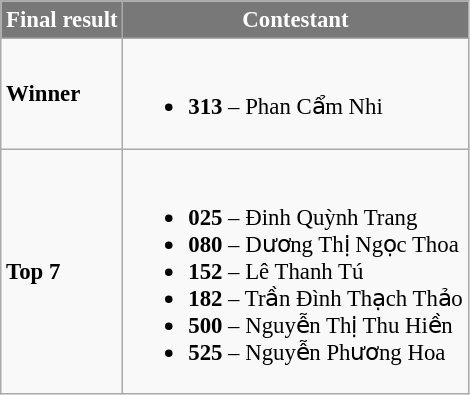<table class="wikitable sortable" style="font-size: 95%;">
<tr>
<th style="background-color:#787878;color:#FFFFFF;">Final result</th>
<th style="background-color:#787878;color:#FFFFFF;">Contestant</th>
</tr>
<tr>
<td><strong>Winner</strong></td>
<td><br><ul><li><strong>313</strong> – Phan Cẩm Nhi</li></ul></td>
</tr>
<tr>
<td><strong>Top 7</strong></td>
<td><br><ul><li><strong>025</strong> – Đinh Quỳnh Trang</li><li><strong>080</strong> – Dương Thị Ngọc Thoa</li><li><strong>152</strong> – Lê Thanh Tú</li><li><strong>182</strong> – Trần Đình Thạch Thảo</li><li><strong>500</strong> – Nguyễn Thị Thu Hiền</li><li><strong>525</strong> – Nguyễn Phương Hoa</li></ul></td>
</tr>
</table>
